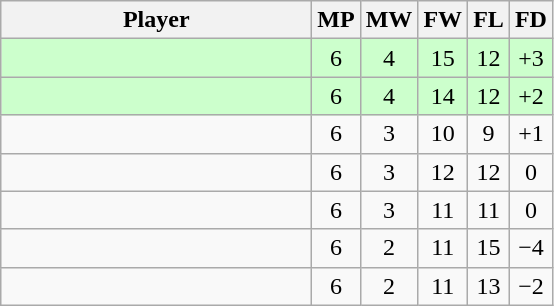<table class="wikitable" style="text-align: center;">
<tr>
<th width=200>Player</th>
<th width=20>MP</th>
<th width=20>MW</th>
<th width=20>FW</th>
<th width=20>FL</th>
<th width=20>FD</th>
</tr>
<tr style="background:#ccffcc;">
<td style="text-align:left;"><strong></strong></td>
<td>6</td>
<td>4</td>
<td>15</td>
<td>12</td>
<td>+3</td>
</tr>
<tr style="background:#ccffcc;">
<td style="text-align:left;"><strong></strong></td>
<td>6</td>
<td>4</td>
<td>14</td>
<td>12</td>
<td>+2</td>
</tr>
<tr>
<td style="text-align:left;"></td>
<td>6</td>
<td>3</td>
<td>10</td>
<td>9</td>
<td>+1</td>
</tr>
<tr>
<td style="text-align:left;"></td>
<td>6</td>
<td>3</td>
<td>12</td>
<td>12</td>
<td>0</td>
</tr>
<tr>
<td style="text-align:left;"></td>
<td>6</td>
<td>3</td>
<td>11</td>
<td>11</td>
<td>0</td>
</tr>
<tr>
<td style="text-align:left;"></td>
<td>6</td>
<td>2</td>
<td>11</td>
<td>15</td>
<td>−4</td>
</tr>
<tr>
<td style="text-align:left;"></td>
<td>6</td>
<td>2</td>
<td>11</td>
<td>13</td>
<td>−2</td>
</tr>
</table>
